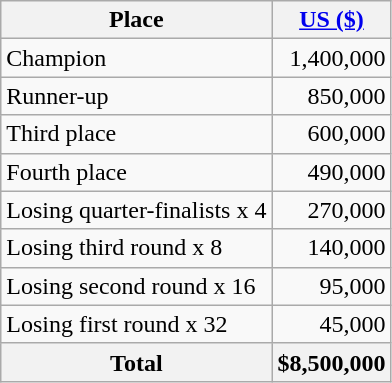<table class="wikitable">
<tr>
<th>Place</th>
<th><a href='#'>US ($)</a></th>
</tr>
<tr>
<td>Champion</td>
<td align=right>1,400,000</td>
</tr>
<tr>
<td>Runner-up</td>
<td align=right>850,000</td>
</tr>
<tr>
<td>Third place</td>
<td align=right>600,000</td>
</tr>
<tr>
<td>Fourth place</td>
<td align=right>490,000</td>
</tr>
<tr>
<td>Losing quarter-finalists x 4</td>
<td align=right>270,000</td>
</tr>
<tr>
<td>Losing third round x 8</td>
<td align=right>140,000</td>
</tr>
<tr>
<td>Losing second round x 16</td>
<td align=right>95,000</td>
</tr>
<tr>
<td>Losing first round x 32</td>
<td align=right>45,000</td>
</tr>
<tr>
<th>Total</th>
<th>$8,500,000</th>
</tr>
</table>
